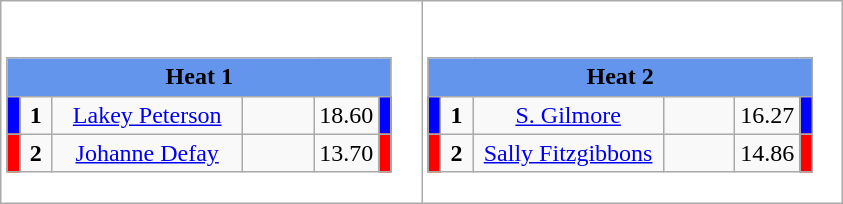<table class="wikitable" style="background:#fff;">
<tr>
<td><div><br><table class="wikitable">
<tr>
<td colspan="6"  style="text-align:center; background:#6495ed;"><strong>Heat 1</strong></td>
</tr>
<tr>
<td style="width:01px; background: #00f;"></td>
<td style="width:14px; text-align:center;"><strong>1</strong></td>
<td style="width:120px; text-align:center;"><a href='#'>Lakey Peterson</a></td>
<td style="width:40px; text-align:center;"></td>
<td style="width:20px; text-align:center;">18.60</td>
<td style="width:01px; background: #00f;"></td>
</tr>
<tr>
<td style="width:01px; background: #f00;"></td>
<td style="width:14px; text-align:center;"><strong>2</strong></td>
<td style="width:120px; text-align:center;"><a href='#'>Johanne Defay</a></td>
<td style="width:40px; text-align:center;"></td>
<td style="width:20px; text-align:center;">13.70</td>
<td style="width:01px; background: #f00;"></td>
</tr>
</table>
</div></td>
<td><div><br><table class="wikitable">
<tr>
<td colspan="6"  style="text-align:center; background:#6495ed;"><strong>Heat 2</strong></td>
</tr>
<tr>
<td style="width:01px; background: #00f;"></td>
<td style="width:14px; text-align:center;"><strong>1</strong></td>
<td style="width:120px; text-align:center;"><a href='#'>S. Gilmore</a></td>
<td style="width:40px; text-align:center;"></td>
<td style="width:20px; text-align:center;">16.27</td>
<td style="width:01px; background: #00f;"></td>
</tr>
<tr>
<td style="width:01px; background: #f00;"></td>
<td style="width:14px; text-align:center;"><strong>2</strong></td>
<td style="width:120px; text-align:center;"><a href='#'>Sally Fitzgibbons</a></td>
<td style="width:40px; text-align:center;"></td>
<td style="width:20px; text-align:center;">14.86</td>
<td style="width:01px; background: #f00;"></td>
</tr>
</table>
</div></td>
</tr>
</table>
